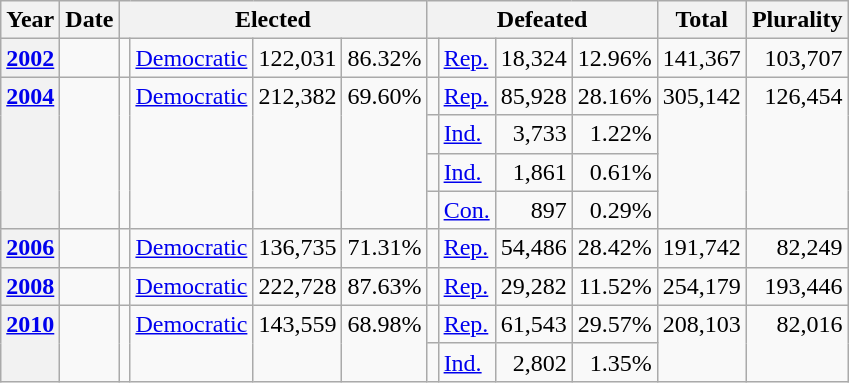<table class=wikitable>
<tr>
<th>Year</th>
<th>Date</th>
<th ! colspan="4">Elected</th>
<th ! colspan="4">Defeated</th>
<th>Total</th>
<th>Plurality</th>
</tr>
<tr>
<th valign="top"><a href='#'>2002</a></th>
<td valign="top"></td>
<td valign="top"></td>
<td valign="top" ><a href='#'>Democratic</a></td>
<td valign="top" align="right">122,031</td>
<td valign="top" align="right">86.32%</td>
<td valign="top"></td>
<td valign="top" ><a href='#'>Rep.</a></td>
<td valign="top" align="right">18,324</td>
<td valign="top" align="right">12.96%</td>
<td valign="top" align="right">141,367</td>
<td valign="top" align="right">103,707</td>
</tr>
<tr>
<th rowspan="4" valign="top"><a href='#'>2004</a></th>
<td rowspan="4" valign="top"></td>
<td rowspan="4" valign="top"></td>
<td rowspan="4" valign="top" ><a href='#'>Democratic</a></td>
<td rowspan="4" valign="top" align="right">212,382</td>
<td rowspan="4" valign="top" align="right">69.60%</td>
<td valign="top"></td>
<td valign="top" ><a href='#'>Rep.</a></td>
<td valign="top" align="right">85,928</td>
<td valign="top" align="right">28.16%</td>
<td rowspan="4" valign="top" align="right">305,142</td>
<td rowspan="4" valign="top" align="right">126,454</td>
</tr>
<tr>
<td valign="top"></td>
<td valign="top" ><a href='#'>Ind.</a></td>
<td valign="top" align="right">3,733</td>
<td valign="top" align="right">1.22%</td>
</tr>
<tr>
<td valign="top"></td>
<td valign="top" ><a href='#'>Ind.</a></td>
<td valign="top" align="right">1,861</td>
<td valign="top" align="right">0.61%</td>
</tr>
<tr>
<td valign="top"></td>
<td valign="top" ><a href='#'>Con.</a></td>
<td valign="top" align="right">897</td>
<td valign="top" align="right">0.29%</td>
</tr>
<tr>
<th valign="top"><a href='#'>2006</a></th>
<td valign="top"></td>
<td valign="top"></td>
<td valign="top" ><a href='#'>Democratic</a></td>
<td valign="top" align="right">136,735</td>
<td valign="top" align="right">71.31%</td>
<td valign="top"></td>
<td valign="top" ><a href='#'>Rep.</a></td>
<td valign="top" align="right">54,486</td>
<td valign="top" align="right">28.42%</td>
<td valign="top" align="right">191,742</td>
<td valign="top" align="right">82,249</td>
</tr>
<tr>
<th valign="top"><a href='#'>2008</a></th>
<td valign="top"></td>
<td valign="top"></td>
<td valign="top" ><a href='#'>Democratic</a></td>
<td valign="top" align="right">222,728</td>
<td valign="top" align="right">87.63%</td>
<td valign="top"></td>
<td valign="top" ><a href='#'>Rep.</a></td>
<td valign="top" align="right">29,282</td>
<td valign="top" align="right">11.52%</td>
<td valign="top" align="right">254,179</td>
<td valign="top" align="right">193,446</td>
</tr>
<tr>
<th rowspan="2" valign="top"><a href='#'>2010</a></th>
<td rowspan="2" valign="top"></td>
<td rowspan="2" valign="top"></td>
<td rowspan="2" valign="top" ><a href='#'>Democratic</a></td>
<td rowspan="2" valign="top" align="right">143,559</td>
<td rowspan="2" valign="top" align="right">68.98%</td>
<td valign="top"></td>
<td valign="top" ><a href='#'>Rep.</a></td>
<td valign="top" align="right">61,543</td>
<td valign="top" align="right">29.57%</td>
<td rowspan="2" valign="top" align="right">208,103</td>
<td rowspan="2" valign="top" align="right">82,016</td>
</tr>
<tr>
<td valign="top"></td>
<td valign="top" ><a href='#'>Ind.</a></td>
<td valign="top" align="right">2,802</td>
<td valign="top" align="right">1.35%</td>
</tr>
</table>
